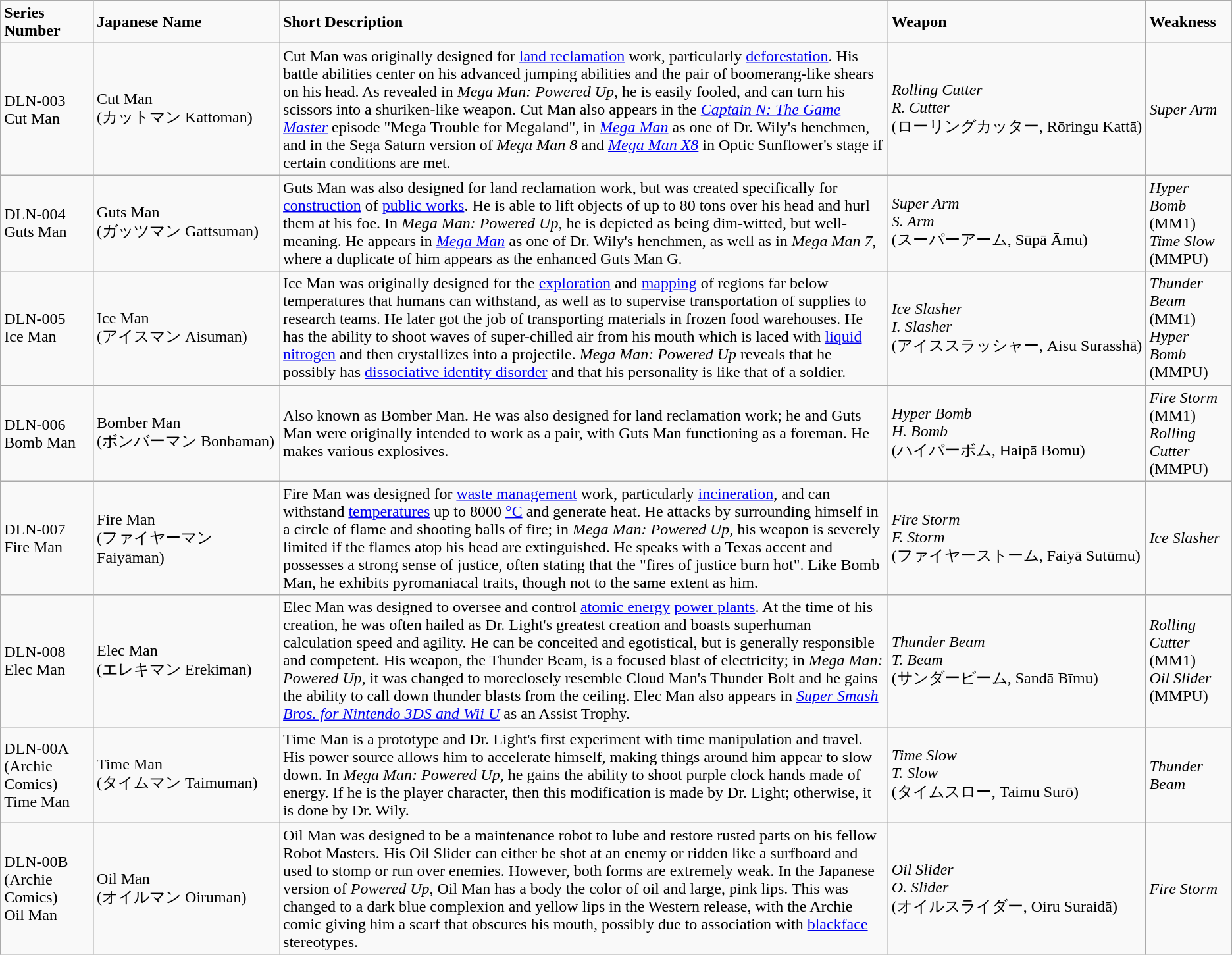<table class="wikitable">
<tr>
<td><strong>Series Number</strong></td>
<td><strong>Japanese Name</strong></td>
<td><strong>Short Description</strong></td>
<td><strong>Weapon</strong></td>
<td><strong>Weakness</strong></td>
</tr>
<tr>
<td>DLN-003<br>Cut Man</td>
<td>Cut Man<br>(カットマン Kattoman)</td>
<td>Cut Man was originally designed for <a href='#'>land reclamation</a> work, particularly <a href='#'>deforestation</a>. His battle abilities center on his advanced jumping abilities and the pair of boomerang-like shears on his head. As revealed in <em>Mega Man: Powered Up</em>, he is easily fooled, and can turn his scissors into a shuriken-like weapon. Cut Man also appears in the <em><a href='#'>Captain N: The Game Master</a></em> episode "Mega Trouble for Megaland", in <a href='#'><em>Mega Man</em></a> as one of Dr. Wily's henchmen, and in the Sega Saturn version of <em>Mega Man 8</em> and <em><a href='#'>Mega Man X8</a></em> in Optic Sunflower's stage if certain conditions are met.</td>
<td style="white-space:nowrap;"><em>Rolling Cutter</em><br><em>R. Cutter</em>
<br>(ローリングカッター, Rōringu Kattā)</td>
<td><em>Super Arm</em></td>
</tr>
<tr>
<td>DLN-004<br>Guts Man</td>
<td>Guts Man<br>(ガッツマン Gattsuman)</td>
<td>Guts Man was also designed for land reclamation work, but was created specifically for <a href='#'>construction</a> of <a href='#'>public works</a>. He is able to lift objects of up to 80 tons over his head and hurl them at his foe. In <em>Mega Man: Powered Up</em>, he is depicted as being dim-witted, but well-meaning. He appears in <a href='#'><em>Mega Man</em></a> as one of Dr. Wily's henchmen, as well as in <em>Mega Man 7</em>, where a duplicate of him appears as the enhanced Guts Man G.</td>
<td><em>Super Arm</em><br><em>S. Arm</em>
<br>(スーパーアーム, Sūpā Āmu)</td>
<td><em>Hyper Bomb</em> (MM1) <br> <em>Time Slow</em> (MMPU)</td>
</tr>
<tr>
<td>DLN-005<br>Ice Man</td>
<td>Ice Man<br>(アイスマン Aisuman)</td>
<td>Ice Man was originally designed for the <a href='#'>exploration</a> and <a href='#'>mapping</a> of regions far below temperatures that humans can withstand, as well as to supervise transportation of supplies to research teams. He later got the job of transporting materials in frozen food warehouses. He has the ability to shoot waves of super-chilled air from his mouth which is laced with <a href='#'>liquid nitrogen</a> and then crystallizes into a projectile. <em>Mega Man: Powered Up</em> reveals that he possibly has <a href='#'>dissociative identity disorder</a> and that his personality is like that of a soldier.</td>
<td><em>Ice Slasher</em><br><em>I. Slasher</em>
<br>(アイススラッシャー, Aisu Surasshā)</td>
<td><em>Thunder Beam</em> (MM1) <br> <em>Hyper Bomb</em> (MMPU)</td>
</tr>
<tr>
<td style="white-space:nowrap;">DLN-006<br>Bomb Man</td>
<td style="white-space:nowrap;">Bomber Man<br>(ボンバーマン Bonbaman)</td>
<td>Also known as Bomber Man. He was also designed for land reclamation work; he and Guts Man were originally intended to work as a pair, with Guts Man functioning as a foreman. He makes various explosives.</td>
<td><em>Hyper Bomb</em><br><em>H. Bomb</em>
<br>(ハイパーボム, Haipā Bomu)</td>
<td><em>Fire Storm</em> (MM1) <br> <em>Rolling Cutter</em> (MMPU)</td>
</tr>
<tr>
<td>DLN-007<br>Fire Man</td>
<td>Fire Man<br>(ファイヤーマン Faiyāman)</td>
<td>Fire Man was designed for <a href='#'>waste management</a> work, particularly <a href='#'>incineration</a>, and can withstand <a href='#'>temperatures</a> up to 8000 <a href='#'>°C</a> and generate heat. He attacks by surrounding himself in a circle of flame and shooting balls of fire; in <em>Mega Man: Powered Up,</em> his weapon is severely limited if the flames atop his head are extinguished. He speaks with a Texas accent and possesses a strong sense of justice, often stating that the "fires of justice burn hot". Like Bomb Man, he exhibits pyromaniacal traits, though not to the same extent as him.</td>
<td><em>Fire Storm</em><br><em>F. Storm</em>
<br>(ファイヤーストーム, Faiyā Sutūmu)</td>
<td><em>Ice Slasher</em></td>
</tr>
<tr>
<td>DLN-008<br>Elec Man</td>
<td>Elec Man<br>(エレキマン Erekiman)</td>
<td>Elec Man was designed to oversee and control <a href='#'>atomic energy</a> <a href='#'>power plants</a>. At the time of his creation, he was often hailed as Dr. Light's greatest creation and boasts superhuman calculation speed and agility. He can be conceited and egotistical, but is generally responsible and competent. His weapon, the Thunder Beam, is a focused blast of electricity; in <em>Mega Man: Powered Up</em>, it was changed to moreclosely  resemble Cloud Man's Thunder Bolt and he gains the ability to call down thunder blasts from the ceiling.  Elec Man also appears in <em><a href='#'>Super Smash Bros. for Nintendo 3DS and Wii U</a></em> as an Assist Trophy.</td>
<td><em>Thunder Beam</em><br><em>T. Beam</em>
<br>(サンダービーム, Sandā Bīmu)</td>
<td><em>Rolling Cutter</em> (MM1) <br> <em>Oil Slider</em> (MMPU)</td>
</tr>
<tr>
<td>DLN-00A (Archie Comics)<br>Time Man</td>
<td>Time Man<br>(タイムマン Taimuman)</td>
<td>Time Man is a prototype and Dr. Light's first experiment with time manipulation and travel. His power source allows him to accelerate himself, making things around him appear to slow down. In <em>Mega Man: Powered Up,</em> he gains the ability to shoot purple clock hands made of energy. If he is the player character, then this modification is made by Dr. Light; otherwise, it is done by Dr. Wily.</td>
<td><em>Time Slow</em><br><em>T. Slow</em>
<br>(タイムスロー, Taimu Surō)</td>
<td><em>Thunder Beam</em></td>
</tr>
<tr>
<td>DLN-00B (Archie Comics)<br>Oil Man</td>
<td>Oil Man<br>(オイルマン Oiruman)</td>
<td>Oil Man was designed to be a maintenance robot to lube and restore rusted parts on his fellow Robot Masters. His Oil Slider can either be shot at an enemy or ridden like a surfboard and used to stomp or run over enemies. However, both forms are extremely weak. In the Japanese version of <em>Powered Up</em>, Oil Man has a body the color of oil and large, pink lips. This was changed to a dark blue complexion and yellow lips in the Western release, with the Archie comic giving him a scarf that obscures his mouth, possibly due to association with <a href='#'>blackface</a> stereotypes.</td>
<td><em>Oil Slider</em><br><em>O. Slider</em>
<br>(オイルスライダー, Oiru Suraidā)</td>
<td><em>Fire Storm</em></td>
</tr>
</table>
